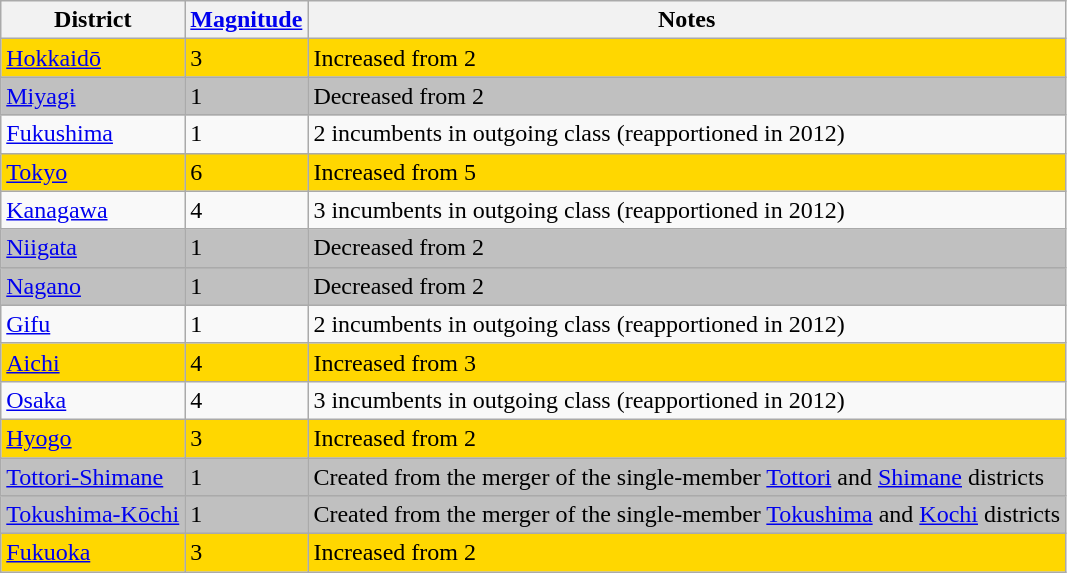<table class="wikitable">
<tr>
<th>District</th>
<th><a href='#'>Magnitude</a></th>
<th>Notes</th>
</tr>
<tr bgcolor=gold>
<td><a href='#'>Hokkaidō</a></td>
<td>3</td>
<td>Increased from 2</td>
</tr>
<tr bgcolor=silver>
<td><a href='#'>Miyagi</a></td>
<td>1</td>
<td>Decreased from 2</td>
</tr>
<tr>
<td><a href='#'>Fukushima</a></td>
<td>1</td>
<td>2 incumbents in outgoing class (reapportioned in 2012)</td>
</tr>
<tr bgcolor=gold>
<td><a href='#'>Tokyo</a></td>
<td>6</td>
<td>Increased from 5</td>
</tr>
<tr>
<td><a href='#'>Kanagawa</a></td>
<td>4</td>
<td>3 incumbents in outgoing class (reapportioned in 2012)</td>
</tr>
<tr bgcolor=silver>
<td><a href='#'>Niigata</a></td>
<td>1</td>
<td>Decreased from 2</td>
</tr>
<tr bgcolor=silver>
<td><a href='#'>Nagano</a></td>
<td>1</td>
<td>Decreased from 2</td>
</tr>
<tr>
<td><a href='#'>Gifu</a></td>
<td>1</td>
<td>2 incumbents in outgoing class (reapportioned in 2012)</td>
</tr>
<tr bgcolor=gold>
<td><a href='#'>Aichi</a></td>
<td>4</td>
<td>Increased from 3</td>
</tr>
<tr>
<td><a href='#'>Osaka</a></td>
<td>4</td>
<td>3 incumbents in outgoing class (reapportioned in 2012)</td>
</tr>
<tr bgcolor=gold>
<td><a href='#'>Hyogo</a></td>
<td>3</td>
<td>Increased from 2</td>
</tr>
<tr bgcolor=silver>
<td><a href='#'>Tottori-Shimane</a></td>
<td>1</td>
<td>Created from the merger of the single-member <a href='#'>Tottori</a> and <a href='#'>Shimane</a> districts</td>
</tr>
<tr bgcolor=silver>
<td><a href='#'>Tokushima-Kōchi</a></td>
<td>1</td>
<td>Created from the merger of the single-member <a href='#'>Tokushima</a> and <a href='#'>Kochi</a> districts</td>
</tr>
<tr bgcolor=gold>
<td><a href='#'>Fukuoka</a></td>
<td>3</td>
<td>Increased from 2</td>
</tr>
</table>
